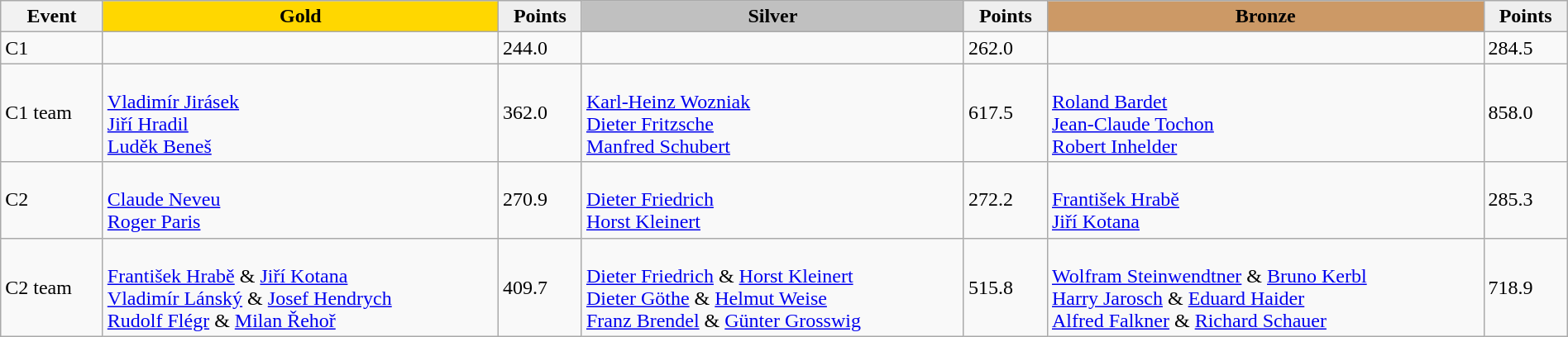<table class="wikitable" width=100%>
<tr>
<th>Event</th>
<td align=center bgcolor="gold"><strong>Gold</strong></td>
<td align=center bgcolor="EFEFEF"><strong>Points</strong></td>
<td align=center bgcolor="silver"><strong>Silver</strong></td>
<td align=center bgcolor="EFEFEF"><strong>Points</strong></td>
<td align=center bgcolor="CC9966"><strong>Bronze</strong></td>
<td align=center bgcolor="EFEFEF"><strong>Points</strong></td>
</tr>
<tr>
<td>C1</td>
<td></td>
<td>244.0</td>
<td></td>
<td>262.0</td>
<td></td>
<td>284.5</td>
</tr>
<tr>
<td>C1 team</td>
<td><br><a href='#'>Vladimír Jirásek</a><br><a href='#'>Jiří Hradil</a><br><a href='#'>Luděk Beneš</a></td>
<td>362.0</td>
<td><br><a href='#'>Karl-Heinz Wozniak</a><br><a href='#'>Dieter Fritzsche</a><br><a href='#'>Manfred Schubert</a></td>
<td>617.5</td>
<td><br><a href='#'>Roland Bardet</a><br><a href='#'>Jean-Claude Tochon</a><br><a href='#'>Robert Inhelder</a></td>
<td>858.0</td>
</tr>
<tr>
<td>C2</td>
<td><br><a href='#'>Claude Neveu</a><br><a href='#'>Roger Paris</a></td>
<td>270.9</td>
<td><br><a href='#'>Dieter Friedrich</a><br><a href='#'>Horst Kleinert</a></td>
<td>272.2</td>
<td><br><a href='#'>František Hrabě</a><br><a href='#'>Jiří Kotana</a></td>
<td>285.3</td>
</tr>
<tr>
<td>C2 team</td>
<td><br><a href='#'>František Hrabě</a> & <a href='#'>Jiří Kotana</a><br><a href='#'>Vladimír Lánský</a> & <a href='#'>Josef Hendrych</a><br><a href='#'>Rudolf Flégr</a> & <a href='#'>Milan Řehoř</a></td>
<td>409.7</td>
<td><br><a href='#'>Dieter Friedrich</a> & <a href='#'>Horst Kleinert</a><br><a href='#'>Dieter Göthe</a> & <a href='#'>Helmut Weise</a><br><a href='#'>Franz Brendel</a> & <a href='#'>Günter Grosswig</a></td>
<td>515.8</td>
<td><br><a href='#'>Wolfram Steinwendtner</a> & <a href='#'>Bruno Kerbl</a><br><a href='#'>Harry Jarosch</a> & <a href='#'>Eduard Haider</a><br><a href='#'>Alfred Falkner</a> & <a href='#'>Richard Schauer</a></td>
<td>718.9</td>
</tr>
</table>
